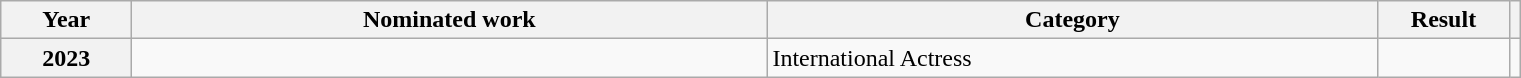<table class=wikitable>
<tr>
<th scope="col" style="width:5em;">Year</th>
<th scope="col" style="width:26em;">Nominated work</th>
<th scope="col" style="width:25em;">Category</th>
<th scope="col" style="width:5em;">Result</th>
<th scope="col"></th>
</tr>
<tr>
<th scope="row">2023</th>
<td></td>
<td>International Actress</td>
<td></td>
<td style="text-align:center;"></td>
</tr>
</table>
